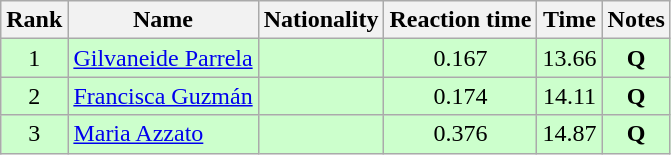<table class="wikitable sortable" style="text-align:center">
<tr>
<th>Rank</th>
<th>Name</th>
<th>Nationality</th>
<th>Reaction time</th>
<th>Time</th>
<th>Notes</th>
</tr>
<tr bgcolor=ccffcc>
<td>1</td>
<td align=left><a href='#'>Gilvaneide Parrela</a></td>
<td align=left></td>
<td>0.167</td>
<td>13.66</td>
<td><strong>Q</strong></td>
</tr>
<tr bgcolor=ccffcc>
<td>2</td>
<td align=left><a href='#'>Francisca Guzmán</a></td>
<td align=left></td>
<td>0.174</td>
<td>14.11</td>
<td><strong>Q</strong></td>
</tr>
<tr bgcolor=ccffcc>
<td>3</td>
<td align=left><a href='#'>Maria Azzato</a></td>
<td align=left></td>
<td>0.376</td>
<td>14.87</td>
<td><strong>Q</strong></td>
</tr>
</table>
